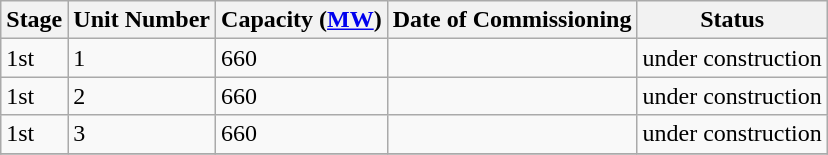<table class="wikitable">
<tr>
<th>Stage</th>
<th>Unit Number</th>
<th>Capacity (<a href='#'>MW</a>)</th>
<th>Date of Commissioning</th>
<th>Status</th>
</tr>
<tr>
<td>1st</td>
<td>1</td>
<td>660</td>
<td></td>
<td>under construction</td>
</tr>
<tr>
<td>1st</td>
<td>2</td>
<td>660</td>
<td></td>
<td>under construction</td>
</tr>
<tr>
<td>1st</td>
<td>3</td>
<td>660</td>
<td></td>
<td>under construction</td>
</tr>
<tr>
</tr>
</table>
